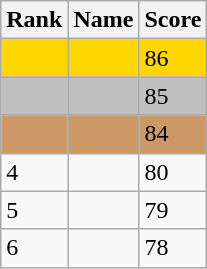<table class="wikitable">
<tr>
<th>Rank</th>
<th>Name</th>
<th>Score</th>
</tr>
<tr style="background:gold;">
<td></td>
<td></td>
<td>86</td>
</tr>
<tr style="background:silver;">
<td></td>
<td></td>
<td>85</td>
</tr>
<tr style="background:#cc9966;">
<td></td>
<td></td>
<td>84</td>
</tr>
<tr>
<td>4</td>
<td></td>
<td>80</td>
</tr>
<tr>
<td>5</td>
<td></td>
<td>79</td>
</tr>
<tr>
<td>6</td>
<td></td>
<td>78</td>
</tr>
</table>
